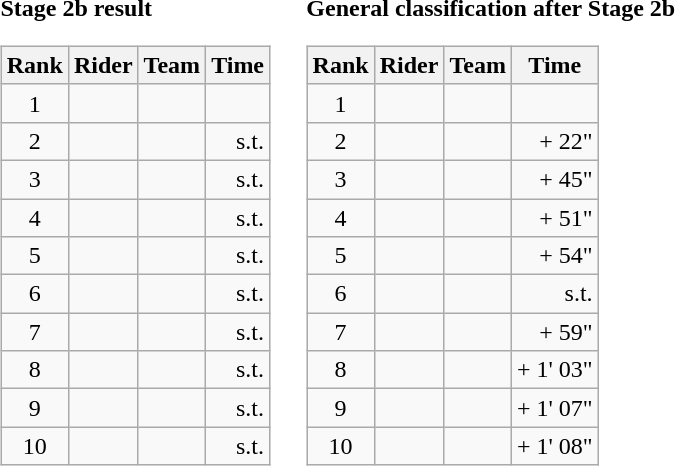<table>
<tr>
<td><strong>Stage 2b result</strong><br><table class="wikitable">
<tr>
<th scope="col">Rank</th>
<th scope="col">Rider</th>
<th scope="col">Team</th>
<th scope="col">Time</th>
</tr>
<tr>
<td style="text-align:center;">1</td>
<td></td>
<td></td>
<td style="text-align:right;"></td>
</tr>
<tr>
<td style="text-align:center;">2</td>
<td></td>
<td></td>
<td style="text-align:right;">s.t.</td>
</tr>
<tr>
<td style="text-align:center;">3</td>
<td></td>
<td></td>
<td style="text-align:right;">s.t.</td>
</tr>
<tr>
<td style="text-align:center;">4</td>
<td></td>
<td></td>
<td style="text-align:right;">s.t.</td>
</tr>
<tr>
<td style="text-align:center;">5</td>
<td></td>
<td></td>
<td style="text-align:right;">s.t.</td>
</tr>
<tr>
<td style="text-align:center;">6</td>
<td></td>
<td></td>
<td style="text-align:right;">s.t.</td>
</tr>
<tr>
<td style="text-align:center;">7</td>
<td></td>
<td></td>
<td style="text-align:right;">s.t.</td>
</tr>
<tr>
<td style="text-align:center;">8</td>
<td></td>
<td></td>
<td style="text-align:right;">s.t.</td>
</tr>
<tr>
<td style="text-align:center;">9</td>
<td></td>
<td></td>
<td style="text-align:right;">s.t.</td>
</tr>
<tr>
<td style="text-align:center;">10</td>
<td></td>
<td></td>
<td style="text-align:right;">s.t.</td>
</tr>
</table>
</td>
<td></td>
<td><strong>General classification after Stage 2b</strong><br><table class="wikitable">
<tr>
<th scope="col">Rank</th>
<th scope="col">Rider</th>
<th scope="col">Team</th>
<th scope="col">Time</th>
</tr>
<tr>
<td style="text-align:center;">1</td>
<td> </td>
<td></td>
<td style="text-align:right;"></td>
</tr>
<tr>
<td style="text-align:center;">2</td>
<td></td>
<td></td>
<td style="text-align:right;">+ 22"</td>
</tr>
<tr>
<td style="text-align:center;">3</td>
<td></td>
<td></td>
<td style="text-align:right;">+ 45"</td>
</tr>
<tr>
<td style="text-align:center;">4</td>
<td></td>
<td></td>
<td style="text-align:right;">+ 51"</td>
</tr>
<tr>
<td style="text-align:center;">5</td>
<td></td>
<td></td>
<td style="text-align:right;">+ 54"</td>
</tr>
<tr>
<td style="text-align:center;">6</td>
<td></td>
<td></td>
<td style="text-align:right;">s.t.</td>
</tr>
<tr>
<td style="text-align:center;">7</td>
<td></td>
<td></td>
<td style="text-align:right;">+ 59"</td>
</tr>
<tr>
<td style="text-align:center;">8</td>
<td></td>
<td></td>
<td style="text-align:right;">+ 1' 03"</td>
</tr>
<tr>
<td style="text-align:center;">9</td>
<td></td>
<td></td>
<td style="text-align:right;">+ 1' 07"</td>
</tr>
<tr>
<td style="text-align:center;">10</td>
<td></td>
<td></td>
<td style="text-align:right;">+ 1' 08"</td>
</tr>
</table>
</td>
</tr>
</table>
